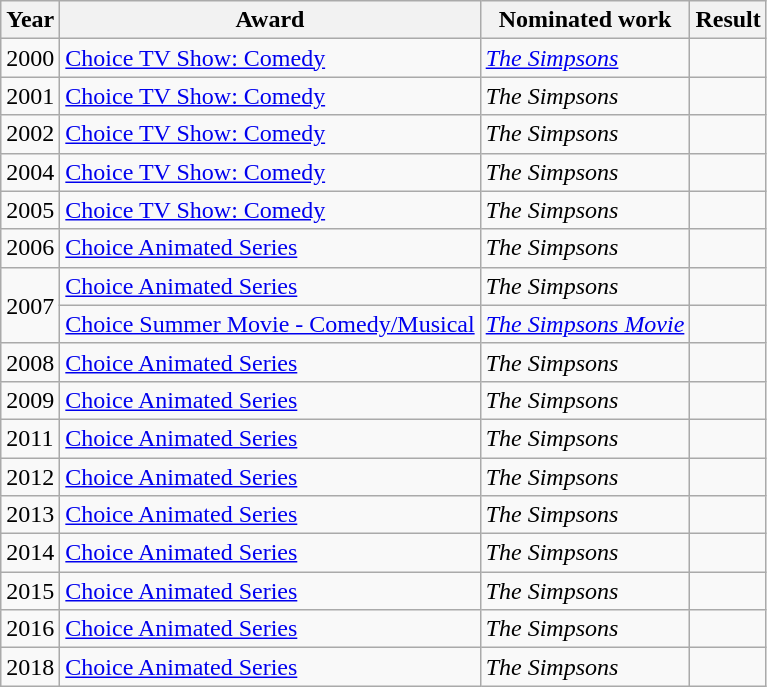<table class="wikitable">
<tr>
<th>Year</th>
<th>Award</th>
<th>Nominated work</th>
<th>Result</th>
</tr>
<tr>
<td>2000</td>
<td><a href='#'>Choice TV Show: Comedy</a></td>
<td><em><a href='#'>The Simpsons</a></em></td>
<td></td>
</tr>
<tr>
<td>2001</td>
<td><a href='#'>Choice TV Show: Comedy</a></td>
<td><em>The Simpsons</em></td>
<td></td>
</tr>
<tr>
<td>2002</td>
<td><a href='#'>Choice TV Show: Comedy</a></td>
<td><em>The Simpsons</em></td>
<td></td>
</tr>
<tr>
<td>2004</td>
<td><a href='#'>Choice TV Show: Comedy</a></td>
<td><em>The Simpsons</em></td>
<td></td>
</tr>
<tr>
<td>2005</td>
<td><a href='#'>Choice TV Show: Comedy</a></td>
<td><em>The Simpsons</em></td>
<td></td>
</tr>
<tr>
<td>2006</td>
<td><a href='#'>Choice Animated Series</a></td>
<td><em>The Simpsons</em></td>
<td></td>
</tr>
<tr>
<td rowspan=2>2007</td>
<td><a href='#'>Choice Animated Series</a></td>
<td><em>The Simpsons</em></td>
<td></td>
</tr>
<tr>
<td><a href='#'>Choice Summer Movie - Comedy/Musical</a></td>
<td><em><a href='#'>The Simpsons Movie</a></em></td>
<td></td>
</tr>
<tr>
<td>2008</td>
<td><a href='#'>Choice Animated Series</a></td>
<td><em>The Simpsons</em></td>
<td></td>
</tr>
<tr>
<td>2009</td>
<td><a href='#'>Choice Animated Series</a></td>
<td><em>The Simpsons</em></td>
<td></td>
</tr>
<tr>
<td>2011</td>
<td><a href='#'>Choice Animated Series</a></td>
<td><em>The Simpsons</em></td>
<td></td>
</tr>
<tr>
<td>2012</td>
<td><a href='#'>Choice Animated Series</a></td>
<td><em>The Simpsons</em></td>
<td></td>
</tr>
<tr>
<td>2013</td>
<td><a href='#'>Choice Animated Series</a></td>
<td><em>The Simpsons</em></td>
<td></td>
</tr>
<tr>
<td>2014</td>
<td><a href='#'>Choice Animated Series</a></td>
<td><em>The Simpsons</em></td>
<td></td>
</tr>
<tr>
<td>2015</td>
<td><a href='#'>Choice Animated Series</a></td>
<td><em>The Simpsons</em></td>
<td></td>
</tr>
<tr>
<td>2016</td>
<td><a href='#'>Choice Animated Series</a></td>
<td><em>The Simpsons</em></td>
<td></td>
</tr>
<tr>
<td>2018</td>
<td><a href='#'>Choice Animated Series</a></td>
<td><em>The Simpsons</em></td>
<td></td>
</tr>
</table>
